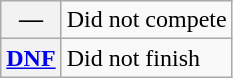<table class="wikitable">
<tr>
<th scope="row">—</th>
<td>Did not compete</td>
</tr>
<tr>
<th scope="row"><a href='#'>DNF</a></th>
<td>Did not finish</td>
</tr>
</table>
